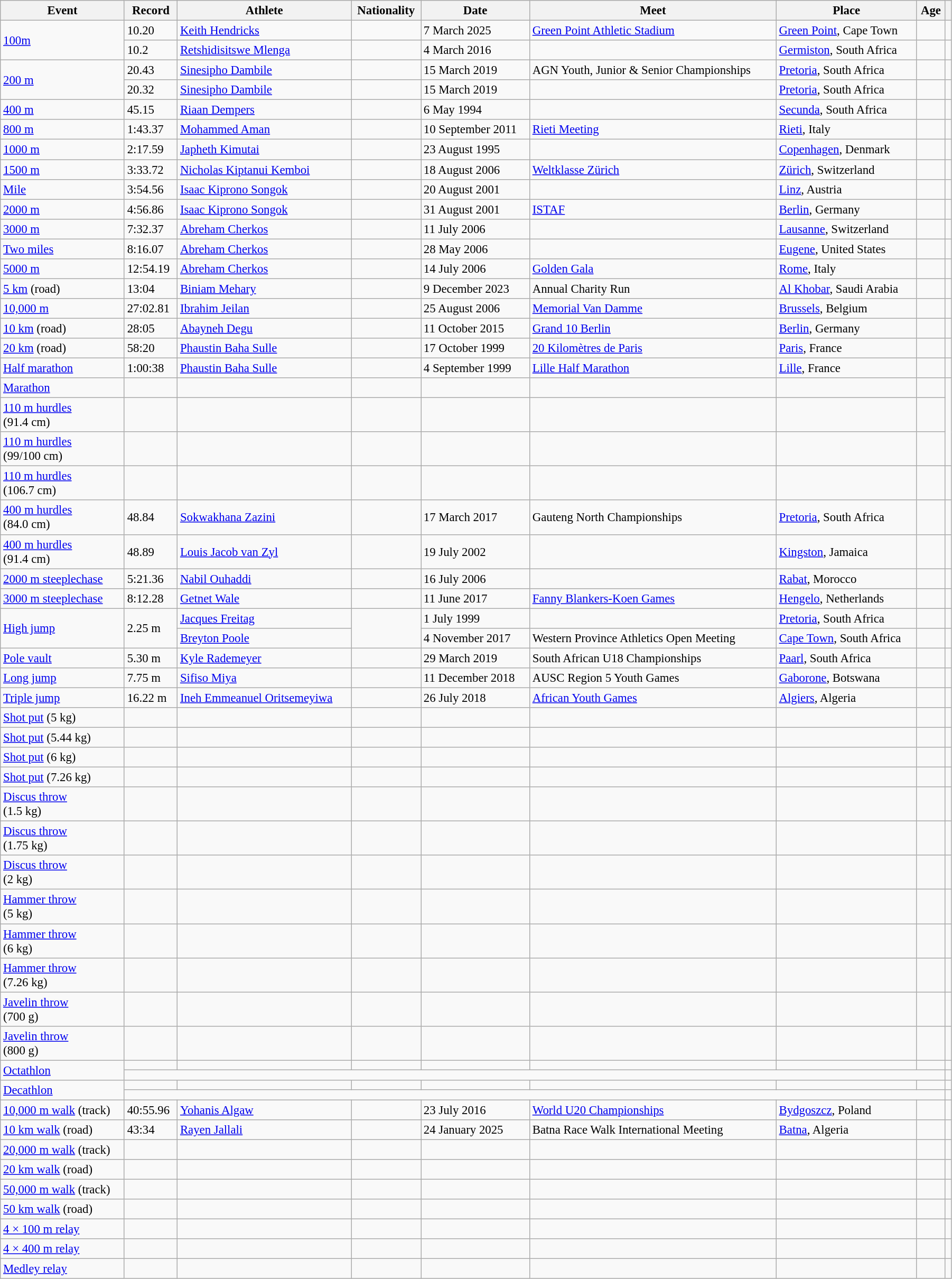<table class=wikitable style="width: 95%; font-size: 95%;">
<tr>
<th>Event</th>
<th>Record</th>
<th>Athlete</th>
<th>Nationality</th>
<th>Date</th>
<th>Meet</th>
<th>Place</th>
<th>Age</th>
<th></th>
</tr>
<tr>
<td rowspan=2><a href='#'>100m</a></td>
<td>10.20 </td>
<td><a href='#'>Keith Hendricks</a></td>
<td></td>
<td>7 March 2025</td>
<td><a href='#'>Green Point Athletic Stadium</a></td>
<td><a href='#'>Green Point</a>, Cape Town</td>
<td></td>
<td></td>
</tr>
<tr>
<td>10.2   </td>
<td><a href='#'>Retshidisitswe Mlenga</a></td>
<td></td>
<td>4 March 2016</td>
<td></td>
<td><a href='#'>Germiston</a>, South Africa</td>
<td></td>
<td></td>
</tr>
<tr>
<td rowspan=2><a href='#'>200 m</a></td>
<td>20.43 </td>
<td><a href='#'>Sinesipho Dambile</a></td>
<td></td>
<td>15 March 2019</td>
<td>AGN Youth, Junior & Senior Championships</td>
<td><a href='#'>Pretoria</a>, South Africa</td>
<td></td>
<td></td>
</tr>
<tr>
<td>20.32 </td>
<td><a href='#'>Sinesipho Dambile</a></td>
<td></td>
<td>15 March 2019</td>
<td></td>
<td><a href='#'>Pretoria</a>, South Africa</td>
<td></td>
<td></td>
</tr>
<tr>
<td><a href='#'>400 m</a></td>
<td>45.15 </td>
<td><a href='#'>Riaan Dempers</a></td>
<td></td>
<td>6 May 1994</td>
<td></td>
<td><a href='#'>Secunda</a>, South Africa</td>
<td></td>
<td></td>
</tr>
<tr>
<td><a href='#'>800 m</a></td>
<td>1:43.37</td>
<td><a href='#'>Mohammed Aman</a></td>
<td></td>
<td>10 September 2011</td>
<td><a href='#'>Rieti Meeting</a></td>
<td><a href='#'>Rieti</a>, Italy</td>
<td></td>
<td></td>
</tr>
<tr>
<td><a href='#'>1000 m</a></td>
<td>2:17.59</td>
<td><a href='#'>Japheth Kimutai</a></td>
<td></td>
<td>23 August 1995</td>
<td></td>
<td><a href='#'>Copenhagen</a>, Denmark</td>
<td></td>
<td></td>
</tr>
<tr>
<td><a href='#'>1500 m</a></td>
<td>3:33.72</td>
<td><a href='#'>Nicholas Kiptanui Kemboi</a></td>
<td></td>
<td>18 August 2006</td>
<td><a href='#'>Weltklasse Zürich</a></td>
<td><a href='#'>Zürich</a>, Switzerland</td>
<td></td>
<td></td>
</tr>
<tr>
<td><a href='#'>Mile</a></td>
<td>3:54.56</td>
<td><a href='#'>Isaac Kiprono Songok</a></td>
<td></td>
<td>20 August 2001</td>
<td></td>
<td><a href='#'>Linz</a>, Austria</td>
<td></td>
<td></td>
</tr>
<tr>
<td><a href='#'>2000 m</a></td>
<td>4:56.86</td>
<td><a href='#'>Isaac Kiprono Songok</a></td>
<td></td>
<td>31 August 2001</td>
<td><a href='#'>ISTAF</a></td>
<td><a href='#'>Berlin</a>, Germany</td>
<td></td>
<td></td>
</tr>
<tr>
<td><a href='#'>3000 m</a></td>
<td>7:32.37</td>
<td><a href='#'>Abreham Cherkos</a></td>
<td></td>
<td>11 July 2006</td>
<td></td>
<td><a href='#'>Lausanne</a>, Switzerland</td>
<td></td>
<td></td>
</tr>
<tr>
<td><a href='#'>Two miles</a></td>
<td>8:16.07</td>
<td><a href='#'>Abreham Cherkos</a></td>
<td></td>
<td>28 May 2006</td>
<td></td>
<td><a href='#'>Eugene</a>, United States</td>
<td></td>
<td></td>
</tr>
<tr>
<td><a href='#'>5000 m</a></td>
<td>12:54.19</td>
<td><a href='#'>Abreham Cherkos</a></td>
<td></td>
<td>14 July 2006</td>
<td><a href='#'>Golden Gala</a></td>
<td><a href='#'>Rome</a>, Italy</td>
<td></td>
<td></td>
</tr>
<tr>
<td><a href='#'>5 km</a> (road)</td>
<td>13:04</td>
<td><a href='#'>Biniam Mehary</a></td>
<td></td>
<td>9 December 2023</td>
<td>Annual Charity Run</td>
<td><a href='#'>Al Khobar</a>, Saudi Arabia</td>
<td></td>
<td></td>
</tr>
<tr>
<td><a href='#'>10,000 m</a></td>
<td>27:02.81</td>
<td><a href='#'>Ibrahim Jeilan</a></td>
<td></td>
<td>25 August 2006</td>
<td><a href='#'>Memorial Van Damme</a></td>
<td><a href='#'>Brussels</a>, Belgium</td>
<td></td>
<td></td>
</tr>
<tr>
<td><a href='#'>10 km</a> (road)</td>
<td>28:05</td>
<td><a href='#'>Abayneh Degu</a></td>
<td></td>
<td>11 October 2015</td>
<td><a href='#'>Grand 10 Berlin</a></td>
<td><a href='#'>Berlin</a>, Germany</td>
<td></td>
<td></td>
</tr>
<tr>
<td><a href='#'>20 km</a> (road)</td>
<td>58:20</td>
<td><a href='#'>Phaustin Baha Sulle</a></td>
<td></td>
<td>17 October 1999</td>
<td><a href='#'>20 Kilomètres de Paris</a></td>
<td><a href='#'>Paris</a>, France</td>
<td></td>
<td></td>
</tr>
<tr>
<td><a href='#'>Half marathon</a></td>
<td>1:00:38</td>
<td><a href='#'>Phaustin Baha Sulle</a></td>
<td></td>
<td>4 September 1999</td>
<td><a href='#'>Lille Half Marathon</a></td>
<td><a href='#'>Lille</a>, France</td>
<td></td>
<td></td>
</tr>
<tr>
<td><a href='#'>Marathon</a></td>
<td></td>
<td></td>
<td></td>
<td></td>
<td></td>
<td></td>
<td></td>
</tr>
<tr>
<td><a href='#'>110 m hurdles</a><br>(91.4 cm)</td>
<td></td>
<td></td>
<td></td>
<td></td>
<td></td>
<td></td>
<td></td>
</tr>
<tr>
<td><a href='#'>110 m hurdles</a><br>(99/100 cm)</td>
<td></td>
<td></td>
<td></td>
<td></td>
<td></td>
<td></td>
<td></td>
</tr>
<tr>
<td><a href='#'>110 m hurdles</a><br>(106.7 cm)</td>
<td></td>
<td></td>
<td></td>
<td></td>
<td></td>
<td></td>
<td></td>
<td></td>
</tr>
<tr>
<td><a href='#'>400 m hurdles</a><br>(84.0 cm)</td>
<td>48.84</td>
<td><a href='#'>Sokwakhana Zazini</a></td>
<td></td>
<td>17 March 2017</td>
<td>Gauteng North Championships</td>
<td><a href='#'>Pretoria</a>, South Africa</td>
<td></td>
<td></td>
</tr>
<tr>
<td><a href='#'>400 m hurdles</a><br>(91.4 cm)</td>
<td>48.89</td>
<td><a href='#'>Louis Jacob van Zyl</a></td>
<td></td>
<td>19 July 2002</td>
<td></td>
<td><a href='#'>Kingston</a>, Jamaica</td>
<td></td>
<td></td>
</tr>
<tr>
<td><a href='#'>2000 m steeplechase</a></td>
<td>5:21.36</td>
<td><a href='#'>Nabil Ouhaddi</a></td>
<td></td>
<td>16 July 2006</td>
<td></td>
<td><a href='#'>Rabat</a>, Morocco</td>
<td></td>
<td></td>
</tr>
<tr>
<td><a href='#'>3000 m steeplechase</a></td>
<td>8:12.28</td>
<td><a href='#'>Getnet Wale</a></td>
<td></td>
<td>11 June 2017</td>
<td><a href='#'>Fanny Blankers-Koen Games</a></td>
<td><a href='#'>Hengelo</a>, Netherlands</td>
<td></td>
<td></td>
</tr>
<tr>
<td rowspan=2><a href='#'>High jump</a></td>
<td rowspan=2>2.25 m</td>
<td><a href='#'>Jacques Freitag</a></td>
<td rowspan=2></td>
<td>1 July 1999</td>
<td></td>
<td><a href='#'>Pretoria</a>, South Africa</td>
<td></td>
<td></td>
</tr>
<tr>
<td><a href='#'>Breyton Poole</a></td>
<td>4 November 2017</td>
<td>Western Province Athletics Open Meeting</td>
<td><a href='#'>Cape Town</a>, South Africa</td>
<td></td>
<td></td>
</tr>
<tr>
<td><a href='#'>Pole vault</a></td>
<td>5.30 m</td>
<td><a href='#'>Kyle Rademeyer</a></td>
<td></td>
<td>29 March 2019</td>
<td>South African U18 Championships</td>
<td><a href='#'>Paarl</a>, South Africa</td>
<td></td>
<td></td>
</tr>
<tr>
<td><a href='#'>Long jump</a></td>
<td>7.75 m </td>
<td><a href='#'>Sifiso Miya</a></td>
<td></td>
<td>11 December 2018</td>
<td>AUSC Region 5 Youth Games</td>
<td><a href='#'>Gaborone</a>, Botswana</td>
<td></td>
<td></td>
</tr>
<tr>
<td><a href='#'>Triple jump</a></td>
<td>16.22 m </td>
<td><a href='#'>Ineh Emmeanuel Oritsemeyiwa</a></td>
<td></td>
<td>26 July 2018</td>
<td><a href='#'>African Youth Games</a></td>
<td><a href='#'>Algiers</a>, Algeria</td>
<td></td>
<td></td>
</tr>
<tr>
<td><a href='#'>Shot put</a> (5 kg)</td>
<td></td>
<td></td>
<td></td>
<td></td>
<td></td>
<td></td>
<td></td>
<td></td>
</tr>
<tr>
<td><a href='#'>Shot put</a> (5.44 kg)</td>
<td></td>
<td></td>
<td></td>
<td></td>
<td></td>
<td></td>
<td></td>
<td></td>
</tr>
<tr>
<td><a href='#'>Shot put</a> (6 kg)</td>
<td></td>
<td></td>
<td></td>
<td></td>
<td></td>
<td></td>
<td></td>
<td></td>
</tr>
<tr>
<td><a href='#'>Shot put</a> (7.26 kg)</td>
<td></td>
<td></td>
<td></td>
<td></td>
<td></td>
<td></td>
<td></td>
<td></td>
</tr>
<tr>
<td><a href='#'>Discus throw</a><br>(1.5 kg)</td>
<td></td>
<td></td>
<td></td>
<td></td>
<td></td>
<td></td>
<td></td>
<td></td>
</tr>
<tr>
<td><a href='#'>Discus throw</a><br>(1.75 kg)</td>
<td></td>
<td></td>
<td></td>
<td></td>
<td></td>
<td></td>
<td></td>
<td></td>
</tr>
<tr>
<td><a href='#'>Discus throw</a><br>(2 kg)</td>
<td></td>
<td></td>
<td></td>
<td></td>
<td></td>
<td></td>
<td></td>
<td></td>
</tr>
<tr>
<td><a href='#'>Hammer throw</a><br>(5 kg)</td>
<td></td>
<td></td>
<td></td>
<td></td>
<td></td>
<td></td>
<td></td>
<td></td>
</tr>
<tr>
<td><a href='#'>Hammer throw</a><br>(6 kg)</td>
<td></td>
<td></td>
<td></td>
<td></td>
<td></td>
<td></td>
<td></td>
<td></td>
</tr>
<tr>
<td><a href='#'>Hammer throw</a><br>(7.26 kg)</td>
<td></td>
<td></td>
<td></td>
<td></td>
<td></td>
<td></td>
<td></td>
<td></td>
</tr>
<tr>
<td><a href='#'>Javelin throw</a><br>(700 g)</td>
<td></td>
<td></td>
<td></td>
<td></td>
<td></td>
<td></td>
<td></td>
<td></td>
</tr>
<tr>
<td><a href='#'>Javelin throw</a><br>(800 g)</td>
<td></td>
<td></td>
<td></td>
<td></td>
<td></td>
<td></td>
<td></td>
<td></td>
</tr>
<tr>
<td rowspan=2><a href='#'>Octathlon</a></td>
<td></td>
<td></td>
<td></td>
<td></td>
<td></td>
<td></td>
<td></td>
<td></td>
</tr>
<tr>
<td colspan=7></td>
<td></td>
</tr>
<tr>
<td rowspan=2><a href='#'>Decathlon</a></td>
<td></td>
<td></td>
<td></td>
<td></td>
<td></td>
<td></td>
<td></td>
<td></td>
</tr>
<tr>
<td colspan=7></td>
<td></td>
</tr>
<tr>
<td><a href='#'>10,000 m walk</a> (track)</td>
<td>40:55.96</td>
<td><a href='#'>Yohanis Algaw</a></td>
<td></td>
<td>23 July 2016</td>
<td><a href='#'>World U20 Championships</a></td>
<td><a href='#'>Bydgoszcz</a>, Poland</td>
<td></td>
<td></td>
</tr>
<tr>
<td><a href='#'>10 km walk</a> (road)</td>
<td>43:34</td>
<td><a href='#'>Rayen Jallali</a></td>
<td></td>
<td>24 January 2025</td>
<td>Batna Race Walk International Meeting</td>
<td><a href='#'>Batna</a>, Algeria</td>
<td></td>
<td></td>
</tr>
<tr>
<td><a href='#'>20,000 m walk</a> (track)</td>
<td></td>
<td></td>
<td></td>
<td></td>
<td></td>
<td></td>
<td></td>
<td></td>
</tr>
<tr>
<td><a href='#'>20 km walk</a> (road)</td>
<td></td>
<td></td>
<td></td>
<td></td>
<td></td>
<td></td>
<td></td>
<td></td>
</tr>
<tr>
<td><a href='#'>50,000 m walk</a> (track)</td>
<td></td>
<td></td>
<td></td>
<td></td>
<td></td>
<td></td>
<td></td>
<td></td>
</tr>
<tr>
<td><a href='#'>50 km walk</a> (road)</td>
<td></td>
<td></td>
<td></td>
<td></td>
<td></td>
<td></td>
<td></td>
<td></td>
</tr>
<tr>
<td><a href='#'>4 × 100 m relay</a></td>
<td></td>
<td></td>
<td></td>
<td></td>
<td></td>
<td></td>
<td></td>
<td></td>
</tr>
<tr>
<td><a href='#'>4 × 400 m relay</a></td>
<td></td>
<td></td>
<td></td>
<td></td>
<td></td>
<td></td>
<td></td>
<td></td>
</tr>
<tr>
<td><a href='#'>Medley relay</a></td>
<td></td>
<td></td>
<td></td>
<td></td>
<td></td>
<td></td>
<td></td>
<td></td>
</tr>
</table>
